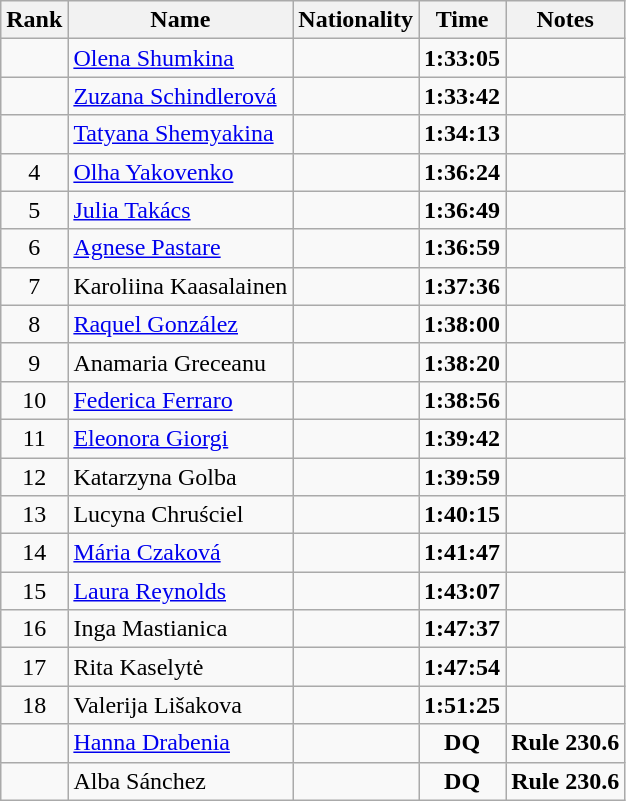<table class="wikitable sortable" style="text-align:center">
<tr>
<th>Rank</th>
<th>Name</th>
<th>Nationality</th>
<th>Time</th>
<th>Notes</th>
</tr>
<tr>
<td></td>
<td align=left><a href='#'>Olena Shumkina</a></td>
<td align=left></td>
<td><strong>1:33:05</strong></td>
<td></td>
</tr>
<tr>
<td></td>
<td align=left><a href='#'>Zuzana Schindlerová</a></td>
<td align=left></td>
<td><strong>1:33:42</strong></td>
<td></td>
</tr>
<tr>
<td></td>
<td align=left><a href='#'>Tatyana Shemyakina</a></td>
<td align=left></td>
<td><strong>1:34:13</strong></td>
<td></td>
</tr>
<tr>
<td>4</td>
<td align=left><a href='#'>Olha Yakovenko</a></td>
<td align=left></td>
<td><strong>1:36:24</strong></td>
<td></td>
</tr>
<tr>
<td>5</td>
<td align=left><a href='#'>Julia Takács</a></td>
<td align=left></td>
<td><strong>1:36:49</strong></td>
<td></td>
</tr>
<tr>
<td>6</td>
<td align=left><a href='#'>Agnese Pastare</a></td>
<td align=left></td>
<td><strong>1:36:59</strong></td>
<td></td>
</tr>
<tr>
<td>7</td>
<td align=left>Karoliina Kaasalainen</td>
<td align="left"></td>
<td><strong>1:37:36</strong></td>
<td></td>
</tr>
<tr>
<td>8</td>
<td align=left><a href='#'>Raquel González</a></td>
<td align=left></td>
<td><strong>1:38:00</strong></td>
<td></td>
</tr>
<tr>
<td>9</td>
<td align=left>Anamaria Greceanu</td>
<td align="left"></td>
<td><strong>1:38:20</strong></td>
<td></td>
</tr>
<tr>
<td>10</td>
<td align=left><a href='#'>Federica Ferraro</a></td>
<td align=left></td>
<td><strong>1:38:56</strong></td>
<td></td>
</tr>
<tr>
<td>11</td>
<td align=left><a href='#'>Eleonora Giorgi</a></td>
<td align=left></td>
<td><strong>1:39:42</strong></td>
<td></td>
</tr>
<tr>
<td>12</td>
<td align=left>Katarzyna Golba</td>
<td align="left"></td>
<td><strong>1:39:59</strong></td>
<td></td>
</tr>
<tr>
<td>13</td>
<td align=left>Lucyna Chruściel</td>
<td align="left"></td>
<td><strong>1:40:15</strong></td>
<td></td>
</tr>
<tr>
<td>14</td>
<td align=left><a href='#'>Mária Czaková</a></td>
<td align=left></td>
<td><strong>1:41:47</strong></td>
<td></td>
</tr>
<tr>
<td>15</td>
<td align=left><a href='#'>Laura Reynolds</a></td>
<td align=left></td>
<td><strong>1:43:07</strong></td>
<td></td>
</tr>
<tr>
<td>16</td>
<td align=left>Inga Mastianica</td>
<td align="left"></td>
<td><strong>1:47:37</strong></td>
<td></td>
</tr>
<tr>
<td>17</td>
<td align=left>Rita Kaselytė</td>
<td align="left"></td>
<td><strong>1:47:54</strong></td>
<td></td>
</tr>
<tr>
<td>18</td>
<td align=left>Valerija Lišakova</td>
<td align="left"></td>
<td><strong>1:51:25</strong></td>
<td></td>
</tr>
<tr>
<td></td>
<td align=left><a href='#'>Hanna Drabenia</a></td>
<td align=left></td>
<td><strong>DQ</strong></td>
<td><strong>Rule 230.6</strong></td>
</tr>
<tr>
<td></td>
<td align=left>Alba Sánchez</td>
<td align=left></td>
<td><strong>DQ</strong></td>
<td><strong>Rule 230.6</strong></td>
</tr>
</table>
